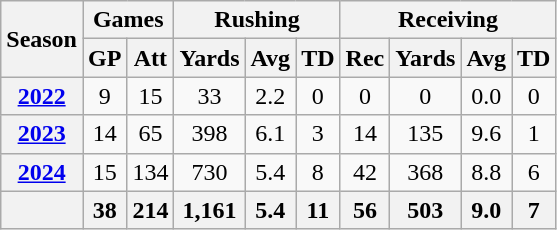<table class="wikitable" style="text-align:center;">
<tr>
<th rowspan="2">Season</th>
<th colspan="2">Games</th>
<th colspan="3">Rushing</th>
<th colspan="4">Receiving</th>
</tr>
<tr>
<th>GP</th>
<th>Att</th>
<th>Yards</th>
<th>Avg</th>
<th>TD</th>
<th>Rec</th>
<th>Yards</th>
<th>Avg</th>
<th>TD</th>
</tr>
<tr>
<th><a href='#'>2022</a></th>
<td>9</td>
<td>15</td>
<td>33</td>
<td>2.2</td>
<td>0</td>
<td>0</td>
<td>0</td>
<td>0.0</td>
<td>0</td>
</tr>
<tr>
<th><a href='#'>2023</a></th>
<td>14</td>
<td>65</td>
<td>398</td>
<td>6.1</td>
<td>3</td>
<td>14</td>
<td>135</td>
<td>9.6</td>
<td>1</td>
</tr>
<tr>
<th><a href='#'>2024</a></th>
<td>15</td>
<td>134</td>
<td>730</td>
<td>5.4</td>
<td>8</td>
<td>42</td>
<td>368</td>
<td>8.8</td>
<td>6</td>
</tr>
<tr>
<th></th>
<th>38</th>
<th>214</th>
<th>1,161</th>
<th>5.4</th>
<th>11</th>
<th>56</th>
<th>503</th>
<th>9.0</th>
<th>7</th>
</tr>
</table>
